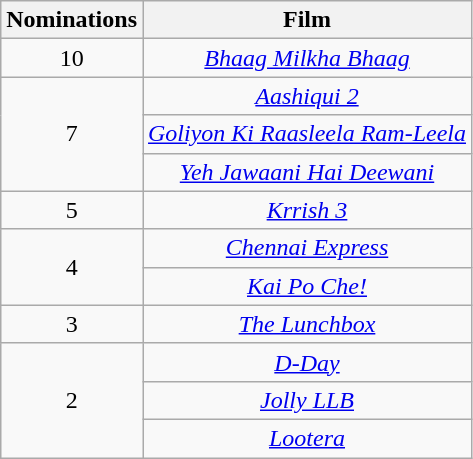<table class="wikitable plainrowheaders" style="text-align:center;">
<tr>
<th scope="col" style="width:55px;">Nominations</th>
<th scope="col" style="text-align:center;">Film</th>
</tr>
<tr>
<td scope="row" style="text-align:center">10</td>
<td><em><a href='#'>Bhaag Milkha Bhaag</a></em></td>
</tr>
<tr>
<td rowspan="3" scope="row" style="text-align:center">7</td>
<td><em><a href='#'>Aashiqui 2</a></em></td>
</tr>
<tr>
<td><em><a href='#'>Goliyon Ki Raasleela Ram-Leela</a></em></td>
</tr>
<tr>
<td><em><a href='#'>Yeh Jawaani Hai Deewani</a></em></td>
</tr>
<tr>
<td>5</td>
<td><em><a href='#'>Krrish 3</a></em></td>
</tr>
<tr>
<td rowspan="2">4</td>
<td><em><a href='#'>Chennai Express</a></em></td>
</tr>
<tr>
<td><em><a href='#'>Kai Po Che!</a></em></td>
</tr>
<tr>
<td>3</td>
<td><em><a href='#'>The Lunchbox</a></em></td>
</tr>
<tr>
<td rowspan="3">2</td>
<td><a href='#'><em>D-Day</em></a></td>
</tr>
<tr>
<td><em><a href='#'>Jolly LLB</a></em></td>
</tr>
<tr>
<td><em><a href='#'>Lootera</a></em></td>
</tr>
</table>
